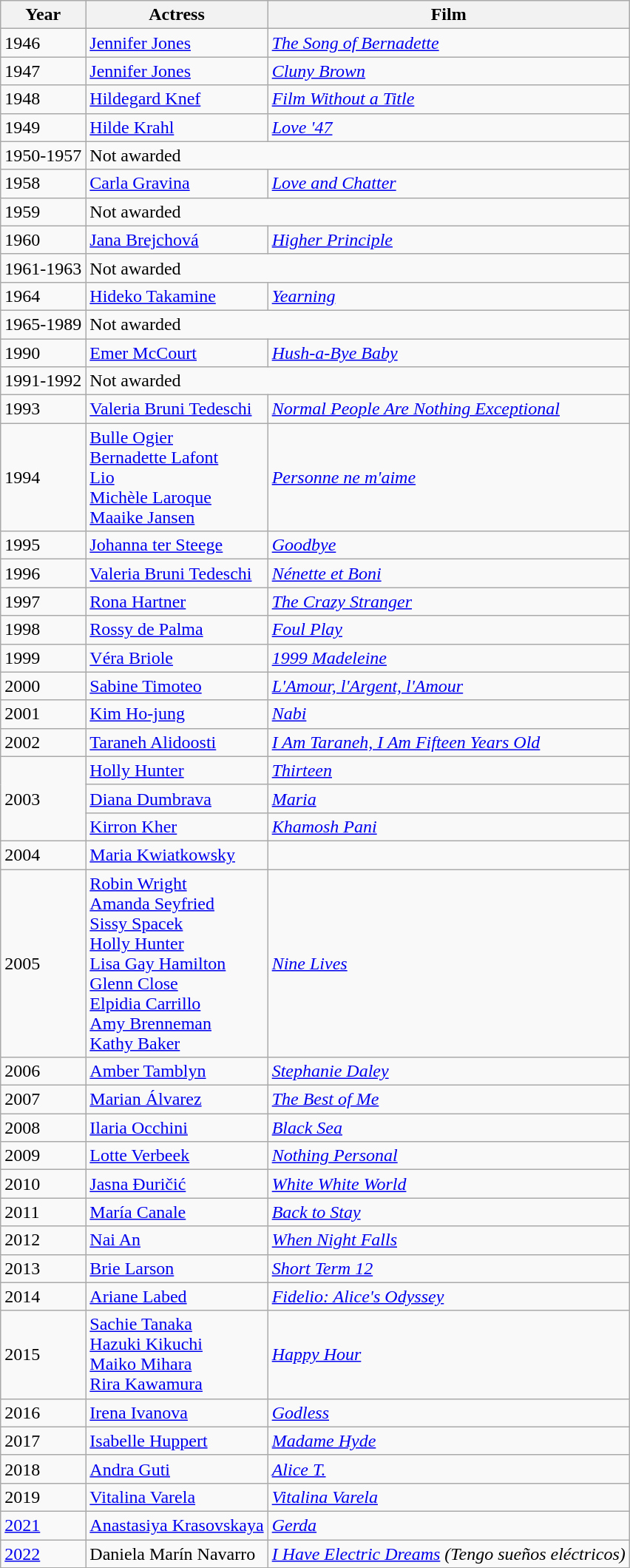<table class="wikitable sortable">
<tr>
<th>Year</th>
<th>Actress</th>
<th>Film</th>
</tr>
<tr>
<td>1946</td>
<td><a href='#'>Jennifer Jones</a></td>
<td><em><a href='#'>The Song of Bernadette</a></em></td>
</tr>
<tr>
<td>1947</td>
<td><a href='#'>Jennifer Jones</a></td>
<td><em><a href='#'>Cluny Brown</a></em></td>
</tr>
<tr>
<td>1948</td>
<td><a href='#'>Hildegard Knef</a></td>
<td><em><a href='#'>Film Without a Title</a></em></td>
</tr>
<tr>
<td>1949</td>
<td><a href='#'>Hilde Krahl</a></td>
<td><em><a href='#'>Love '47</a></em></td>
</tr>
<tr>
<td>1950-1957</td>
<td colspan=2>Not awarded</td>
</tr>
<tr>
<td>1958</td>
<td><a href='#'>Carla Gravina</a></td>
<td><em><a href='#'>Love and Chatter</a></em></td>
</tr>
<tr>
<td>1959</td>
<td colspan=2>Not awarded</td>
</tr>
<tr>
<td>1960</td>
<td><a href='#'>Jana Brejchová</a></td>
<td><em><a href='#'>Higher Principle</a></em></td>
</tr>
<tr>
<td>1961-1963</td>
<td colspan=2>Not awarded</td>
</tr>
<tr>
<td>1964</td>
<td><a href='#'>Hideko Takamine</a></td>
<td><em><a href='#'>Yearning</a></em></td>
</tr>
<tr>
<td>1965-1989</td>
<td colspan=2>Not awarded</td>
</tr>
<tr>
<td>1990</td>
<td><a href='#'>Emer McCourt</a></td>
<td><em><a href='#'>Hush-a-Bye Baby</a></em></td>
</tr>
<tr>
<td>1991-1992</td>
<td colspan=2>Not awarded</td>
</tr>
<tr>
<td>1993</td>
<td><a href='#'>Valeria Bruni Tedeschi</a></td>
<td><em><a href='#'>Normal People Are Nothing Exceptional</a></em></td>
</tr>
<tr>
<td>1994</td>
<td><a href='#'>Bulle Ogier</a><br> <a href='#'>Bernadette Lafont</a><br><a href='#'>Lio</a><br><a href='#'>Michèle Laroque</a><br><a href='#'>Maaike Jansen</a></td>
<td><em><a href='#'>Personne ne m'aime</a></em></td>
</tr>
<tr>
<td>1995</td>
<td><a href='#'>Johanna ter Steege</a></td>
<td><em><a href='#'>Goodbye</a></em></td>
</tr>
<tr>
<td>1996</td>
<td><a href='#'>Valeria Bruni Tedeschi</a></td>
<td><em><a href='#'>Nénette et Boni</a></em></td>
</tr>
<tr>
<td>1997</td>
<td><a href='#'>Rona Hartner</a></td>
<td><em><a href='#'>The Crazy Stranger</a></em></td>
</tr>
<tr>
<td>1998</td>
<td><a href='#'>Rossy de Palma</a></td>
<td><em><a href='#'>Foul Play</a></em></td>
</tr>
<tr>
<td>1999</td>
<td><a href='#'>Véra Briole</a></td>
<td><em><a href='#'>1999 Madeleine</a></em></td>
</tr>
<tr>
<td>2000</td>
<td><a href='#'>Sabine Timoteo</a></td>
<td><em><a href='#'>L'Amour, l'Argent, l'Amour</a></em></td>
</tr>
<tr>
<td>2001</td>
<td><a href='#'>Kim Ho-jung</a></td>
<td><em><a href='#'>Nabi</a></em></td>
</tr>
<tr>
<td>2002</td>
<td><a href='#'>Taraneh Alidoosti</a></td>
<td><em><a href='#'>I Am Taraneh, I Am Fifteen Years Old</a></em></td>
</tr>
<tr>
<td rowspan=3>2003</td>
<td><a href='#'>Holly Hunter</a></td>
<td><em><a href='#'>Thirteen</a></em></td>
</tr>
<tr>
<td><a href='#'>Diana Dumbrava</a></td>
<td><em><a href='#'>Maria</a></em></td>
</tr>
<tr>
<td><a href='#'>Kirron Kher</a></td>
<td><em><a href='#'>Khamosh Pani</a></em></td>
</tr>
<tr>
<td>2004</td>
<td><a href='#'>Maria Kwiatkowsky</a> <br> </td>
<td><em></em></td>
</tr>
<tr>
<td>2005</td>
<td><a href='#'>Robin Wright</a><br><a href='#'>Amanda Seyfried</a><br><a href='#'>Sissy Spacek</a><br><a href='#'>Holly Hunter</a><br><a href='#'>Lisa Gay Hamilton</a><br><a href='#'>Glenn Close</a><br><a href='#'>Elpidia Carrillo</a><br><a href='#'>Amy Brenneman</a><br><a href='#'>Kathy Baker</a></td>
<td><em><a href='#'>Nine Lives</a></em></td>
</tr>
<tr>
<td>2006</td>
<td><a href='#'>Amber Tamblyn</a></td>
<td><em><a href='#'>Stephanie Daley</a></em></td>
</tr>
<tr>
<td>2007</td>
<td><a href='#'>Marian Álvarez</a></td>
<td><em><a href='#'>The Best of Me</a></em></td>
</tr>
<tr>
<td>2008</td>
<td><a href='#'>Ilaria Occhini</a></td>
<td><em><a href='#'>Black Sea</a></em></td>
</tr>
<tr>
<td>2009</td>
<td><a href='#'>Lotte Verbeek</a></td>
<td><em><a href='#'>Nothing Personal</a></em></td>
</tr>
<tr>
<td>2010</td>
<td><a href='#'>Jasna Đuričić</a></td>
<td><em><a href='#'>White White World</a></em></td>
</tr>
<tr>
<td>2011</td>
<td><a href='#'>María Canale</a></td>
<td><em><a href='#'>Back to Stay</a></em></td>
</tr>
<tr>
<td>2012</td>
<td><a href='#'>Nai An</a></td>
<td><em><a href='#'>When Night Falls</a></em></td>
</tr>
<tr>
<td>2013</td>
<td><a href='#'>Brie Larson</a></td>
<td><em><a href='#'>Short Term 12</a></em></td>
</tr>
<tr>
<td>2014</td>
<td><a href='#'>Ariane Labed</a></td>
<td><em><a href='#'>Fidelio: Alice's Odyssey</a></em></td>
</tr>
<tr>
<td>2015</td>
<td><a href='#'>Sachie Tanaka</a><br><a href='#'>Hazuki Kikuchi</a><br><a href='#'>Maiko Mihara</a><br><a href='#'>Rira Kawamura</a></td>
<td><em><a href='#'>Happy Hour</a></em></td>
</tr>
<tr>
<td>2016</td>
<td><a href='#'>Irena Ivanova</a></td>
<td><em><a href='#'>Godless</a></em></td>
</tr>
<tr>
<td>2017</td>
<td><a href='#'>Isabelle Huppert</a></td>
<td><em><a href='#'>Madame Hyde</a></em></td>
</tr>
<tr>
<td>2018</td>
<td><a href='#'>Andra Guti</a></td>
<td><em><a href='#'>Alice T.</a></em></td>
</tr>
<tr>
<td>2019</td>
<td><a href='#'>Vitalina Varela</a></td>
<td><em><a href='#'>Vitalina Varela</a></em></td>
</tr>
<tr>
<td><a href='#'>2021</a></td>
<td><a href='#'>Anastasiya Krasovskaya</a></td>
<td><em><a href='#'>Gerda</a></em></td>
</tr>
<tr>
<td><a href='#'>2022</a></td>
<td>Daniela Marín Navarro</td>
<td><em><a href='#'>I Have Electric Dreams</a> (Tengo sueños eléctricos)</em></td>
</tr>
</table>
